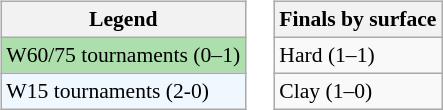<table>
<tr valign=top>
<td><br><table class="wikitable" style=font-size:90%;>
<tr>
<th>Legend</th>
</tr>
<tr style="background:#addfad;">
<td>W60/75 tournaments (0–1)</td>
</tr>
<tr style="background:#f0f8ff;">
<td>W15 tournaments (2-0)</td>
</tr>
</table>
</td>
<td><br><table class="wikitable" style=font-size:90%;>
<tr>
<th>Finals by surface</th>
</tr>
<tr>
<td>Hard (1–1)</td>
</tr>
<tr>
<td>Clay (1–0)</td>
</tr>
</table>
</td>
</tr>
</table>
